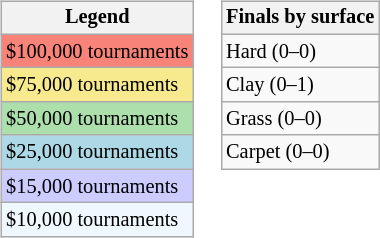<table>
<tr valign=top>
<td><br><table class=wikitable style="font-size:85%">
<tr>
<th>Legend</th>
</tr>
<tr style="background:#f88379;">
<td>$100,000 tournaments</td>
</tr>
<tr style="background:#f7e98e;">
<td>$75,000 tournaments</td>
</tr>
<tr style="background:#addfad;">
<td>$50,000 tournaments</td>
</tr>
<tr style="background:lightblue;">
<td>$25,000 tournaments</td>
</tr>
<tr style="background:#ccccff;">
<td>$15,000 tournaments</td>
</tr>
<tr style="background:#f0f8ff;">
<td>$10,000 tournaments</td>
</tr>
</table>
</td>
<td><br><table class=wikitable style="font-size:85%">
<tr>
<th>Finals by surface</th>
</tr>
<tr>
<td>Hard (0–0)</td>
</tr>
<tr>
<td>Clay (0–1)</td>
</tr>
<tr>
<td>Grass (0–0)</td>
</tr>
<tr>
<td>Carpet (0–0)</td>
</tr>
</table>
</td>
</tr>
</table>
